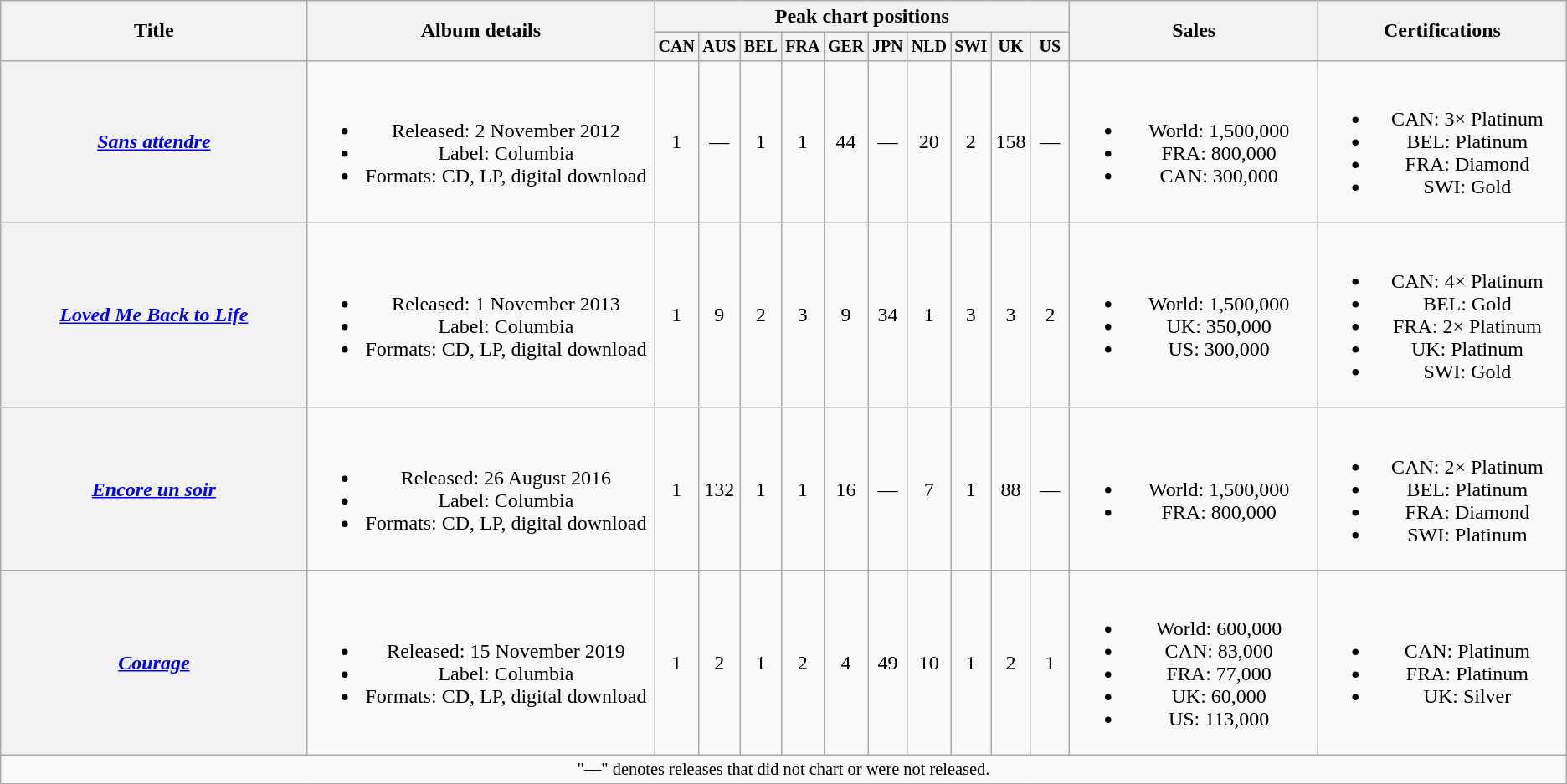<table class="wikitable plainrowheaders" style="text-align:center;">
<tr>
<th rowspan="2" style="width:15em;">Title</th>
<th rowspan="2" style="width:17em;">Album details</th>
<th colspan="10">Peak chart positions</th>
<th rowspan="2" style="width:12em;">Sales</th>
<th rowspan="2" style="width:12em;">Certifications</th>
</tr>
<tr style="font-size:smaller;">
<th style="width:25px;">CAN<br></th>
<th style="width:25px;">AUS<br></th>
<th style="width:25px;">BEL<br></th>
<th style="width:25px;">FRA<br></th>
<th style="width:25px;">GER<br></th>
<th style="width:25px;">JPN<br></th>
<th style="width:25px;">NLD<br></th>
<th style="width:25px;">SWI<br></th>
<th style="width:25px;">UK<br></th>
<th style="width:25px;">US<br></th>
</tr>
<tr>
<th scope="row"><em><a href='#'>Sans attendre</a></em></th>
<td><br><ul><li>Released: 2 November 2012</li><li>Label: Columbia</li><li>Formats: CD, LP, digital download</li></ul></td>
<td>1</td>
<td>—</td>
<td>1</td>
<td>1</td>
<td>44</td>
<td>—</td>
<td>20</td>
<td>2</td>
<td>158</td>
<td>—</td>
<td><br><ul><li>World: 1,500,000</li><li>FRA: 800,000</li><li>CAN: 300,000</li></ul></td>
<td><br><ul><li>CAN: 3× Platinum</li><li>BEL: Platinum</li><li>FRA: Diamond</li><li>SWI: Gold</li></ul></td>
</tr>
<tr>
<th scope="row"><em><a href='#'>Loved Me Back to Life</a></em></th>
<td><br><ul><li>Released: 1 November 2013</li><li>Label: Columbia</li><li>Formats: CD, LP, digital download</li></ul></td>
<td>1</td>
<td>9</td>
<td>2</td>
<td>3</td>
<td>9</td>
<td>34</td>
<td>1</td>
<td>3</td>
<td>3</td>
<td>2</td>
<td><br><ul><li>World: 1,500,000</li><li>UK: 350,000</li><li>US: 300,000</li></ul></td>
<td><br><ul><li>CAN: 4× Platinum</li><li>BEL: Gold</li><li>FRA: 2× Platinum</li><li>UK: Platinum</li><li>SWI: Gold</li></ul></td>
</tr>
<tr>
<th scope="row"><em><a href='#'>Encore un soir</a></em></th>
<td><br><ul><li>Released: 26 August 2016</li><li>Label: Columbia</li><li>Formats: CD, LP, digital download</li></ul></td>
<td>1</td>
<td>132</td>
<td>1</td>
<td>1</td>
<td>16</td>
<td>—</td>
<td>7</td>
<td>1</td>
<td>88</td>
<td>—</td>
<td><br><ul><li>World: 1,500,000</li><li>FRA: 800,000</li></ul></td>
<td><br><ul><li>CAN: 2× Platinum</li><li>BEL: Platinum</li><li>FRA: Diamond</li><li>SWI: Platinum</li></ul></td>
</tr>
<tr>
<th scope="row"><em><a href='#'>Courage</a></em></th>
<td><br><ul><li>Released: 15 November 2019</li><li>Label: Columbia</li><li>Formats: CD, LP, digital download</li></ul></td>
<td>1</td>
<td>2</td>
<td>1</td>
<td>2</td>
<td>4</td>
<td>49</td>
<td>10</td>
<td>1</td>
<td>2</td>
<td>1</td>
<td><br><ul><li>World: 600,000</li><li>CAN: 83,000</li><li>FRA: 77,000</li><li>UK: 60,000</li><li>US: 113,000</li></ul></td>
<td><br><ul><li>CAN: Platinum</li><li>FRA: Platinum</li><li>UK: Silver</li></ul></td>
</tr>
<tr>
<td colspan="14" style="font-size:85%">"—" denotes releases that did not chart or were not released.</td>
</tr>
</table>
